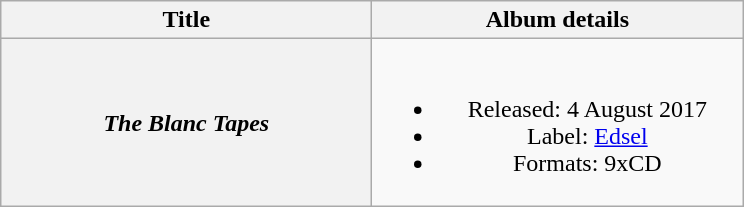<table class="wikitable plainrowheaders" style="text-align:center;">
<tr>
<th scope="col" style="width:15em;">Title</th>
<th scope="col" style="width:15em;">Album details</th>
</tr>
<tr>
<th scope="row"><em>The Blanc Tapes</em></th>
<td><br><ul><li>Released: 4 August 2017</li><li>Label: <a href='#'>Edsel</a></li><li>Formats: 9xCD</li></ul></td>
</tr>
</table>
